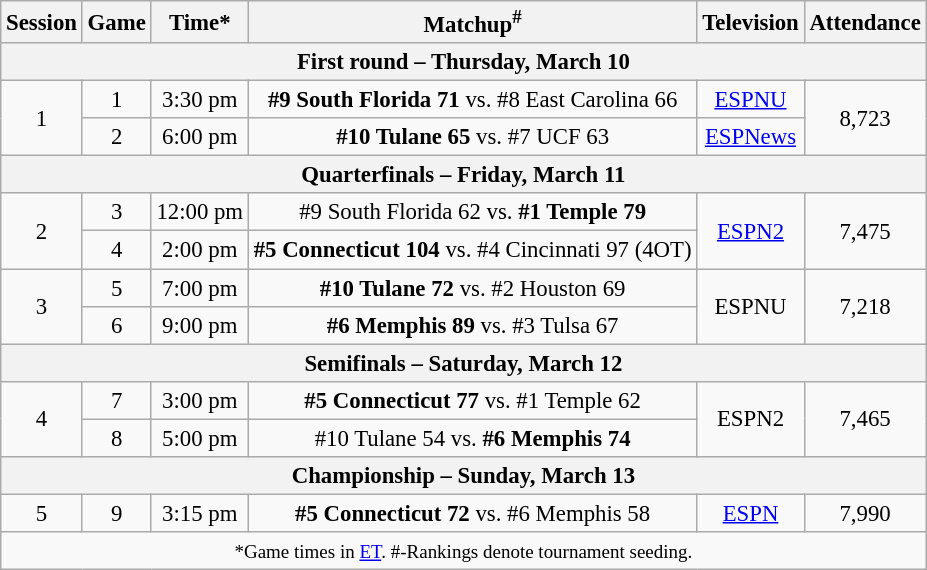<table class="wikitable" style="font-size:95%;text-align:center">
<tr>
<th>Session</th>
<th>Game</th>
<th>Time*</th>
<th>Matchup<sup>#</sup></th>
<th>Television</th>
<th>Attendance</th>
</tr>
<tr>
<th colspan=6>First round – Thursday, March 10</th>
</tr>
<tr>
<td rowspan=2>1</td>
<td>1</td>
<td>3:30 pm</td>
<td><strong>#9 South Florida 71</strong> vs. #8 East Carolina 66</td>
<td><a href='#'>ESPNU</a></td>
<td rowspan=2>8,723</td>
</tr>
<tr>
<td>2</td>
<td>6:00 pm</td>
<td><strong>#10 Tulane 65</strong> vs. #7 UCF 63</td>
<td rowspan=1><a href='#'>ESPNews</a></td>
</tr>
<tr>
<th colspan=6>Quarterfinals – Friday, March 11</th>
</tr>
<tr>
<td rowspan=2>2</td>
<td>3</td>
<td>12:00 pm</td>
<td>#9 South Florida 62 vs. <strong>#1 Temple 79</strong></td>
<td rowspan=2><a href='#'>ESPN2</a></td>
<td rowspan=2>7,475</td>
</tr>
<tr>
<td>4</td>
<td>2:00 pm</td>
<td><strong>#5 Connecticut 104</strong> vs. #4 Cincinnati 97 (4OT)</td>
</tr>
<tr>
<td rowspan=2>3</td>
<td>5</td>
<td>7:00 pm</td>
<td><strong>#10 Tulane 72</strong> vs. #2 Houston 69</td>
<td rowspan=2>ESPNU</td>
<td rowspan=2>7,218</td>
</tr>
<tr>
<td>6</td>
<td>9:00 pm</td>
<td><strong>#6 Memphis 89</strong> vs. #3 Tulsa 67</td>
</tr>
<tr>
<th colspan=7>Semifinals – Saturday, March 12</th>
</tr>
<tr>
<td rowspan=2>4</td>
<td>7</td>
<td>3:00 pm</td>
<td><strong>#5 Connecticut 77</strong> vs. #1 Temple 62</td>
<td rowspan=2>ESPN2</td>
<td rowspan=2>7,465</td>
</tr>
<tr>
<td>8</td>
<td>5:00 pm</td>
<td>#10 Tulane 54 vs. <strong>#6 Memphis 74</strong></td>
</tr>
<tr>
<th colspan=7>Championship – Sunday, March 13</th>
</tr>
<tr>
<td>5</td>
<td>9</td>
<td>3:15 pm</td>
<td><strong>#5 Connecticut 72</strong> vs. #6 Memphis 58</td>
<td><a href='#'>ESPN</a></td>
<td>7,990</td>
</tr>
<tr>
<td colspan=6><small>*Game times in <a href='#'>ET</a>. #-Rankings denote tournament seeding.</small></td>
</tr>
</table>
